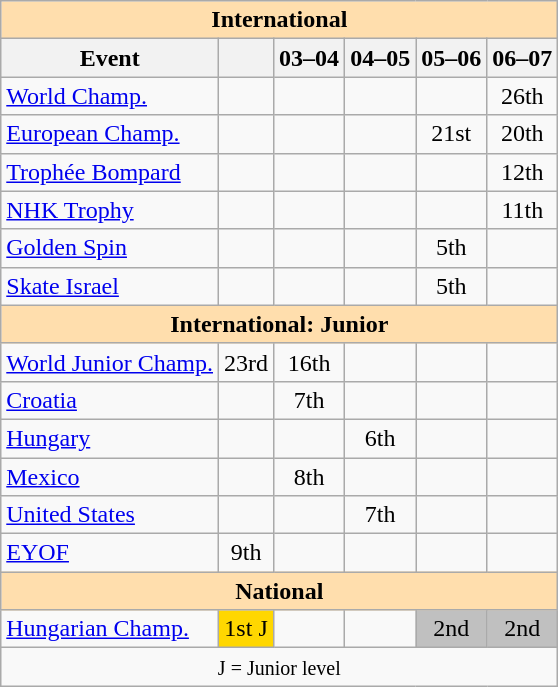<table class="wikitable" style="text-align:center">
<tr>
<th style="background-color: #ffdead; " colspan=6 align=center>International</th>
</tr>
<tr>
<th>Event</th>
<th></th>
<th>03–04</th>
<th>04–05</th>
<th>05–06</th>
<th>06–07</th>
</tr>
<tr>
<td align=left><a href='#'>World Champ.</a></td>
<td></td>
<td></td>
<td></td>
<td></td>
<td>26th</td>
</tr>
<tr>
<td align=left><a href='#'>European Champ.</a></td>
<td></td>
<td></td>
<td></td>
<td>21st</td>
<td>20th</td>
</tr>
<tr>
<td align=left> <a href='#'>Trophée Bompard</a></td>
<td></td>
<td></td>
<td></td>
<td></td>
<td>12th</td>
</tr>
<tr>
<td align=left> <a href='#'>NHK Trophy</a></td>
<td></td>
<td></td>
<td></td>
<td></td>
<td>11th</td>
</tr>
<tr>
<td align=left><a href='#'>Golden Spin</a></td>
<td></td>
<td></td>
<td></td>
<td>5th</td>
<td></td>
</tr>
<tr>
<td align=left><a href='#'>Skate Israel</a></td>
<td></td>
<td></td>
<td></td>
<td>5th</td>
<td></td>
</tr>
<tr>
<th style="background-color: #ffdead; " colspan=6 align=center>International: Junior</th>
</tr>
<tr>
<td align=left><a href='#'>World Junior Champ.</a></td>
<td>23rd</td>
<td>16th</td>
<td></td>
<td></td>
<td></td>
</tr>
<tr>
<td align=left> <a href='#'>Croatia</a></td>
<td></td>
<td>7th</td>
<td></td>
<td></td>
<td></td>
</tr>
<tr>
<td align=left> <a href='#'>Hungary</a></td>
<td></td>
<td></td>
<td>6th</td>
<td></td>
<td></td>
</tr>
<tr>
<td align=left> <a href='#'>Mexico</a></td>
<td></td>
<td>8th</td>
<td></td>
<td></td>
<td></td>
</tr>
<tr>
<td align=left> <a href='#'>United States</a></td>
<td></td>
<td></td>
<td>7th</td>
<td></td>
<td></td>
</tr>
<tr>
<td align=left><a href='#'>EYOF</a></td>
<td>9th</td>
<td></td>
<td></td>
<td></td>
<td></td>
</tr>
<tr>
<th style="background-color: #ffdead; " colspan=6 align=center>National</th>
</tr>
<tr>
<td align=left><a href='#'>Hungarian Champ.</a></td>
<td bgcolor=gold>1st J</td>
<td></td>
<td></td>
<td bgcolor=silver>2nd</td>
<td bgcolor=silver>2nd</td>
</tr>
<tr>
<td colspan=6 align=center><small> J = Junior level </small></td>
</tr>
</table>
